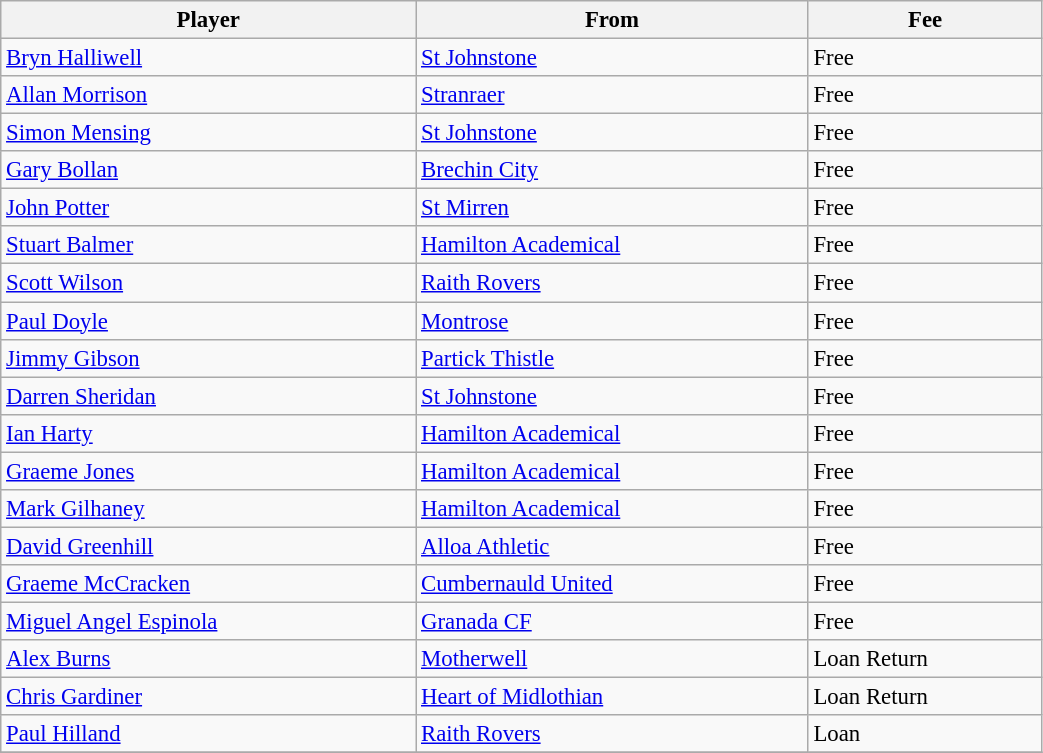<table class="wikitable" style="text-align:center; font-size:95%;width:55%; text-align:left">
<tr>
<th><strong>Player</strong></th>
<th><strong>From</strong></th>
<th><strong>Fee</strong></th>
</tr>
<tr --->
<td> <a href='#'>Bryn Halliwell</a></td>
<td><a href='#'>St Johnstone</a></td>
<td>Free</td>
</tr>
<tr --->
<td> <a href='#'>Allan Morrison</a></td>
<td><a href='#'>Stranraer</a></td>
<td>Free</td>
</tr>
<tr --->
<td> <a href='#'>Simon Mensing</a></td>
<td><a href='#'>St Johnstone</a></td>
<td>Free</td>
</tr>
<tr --->
<td> <a href='#'>Gary Bollan</a></td>
<td><a href='#'>Brechin City</a></td>
<td>Free</td>
</tr>
<tr --->
<td> <a href='#'>John Potter</a></td>
<td><a href='#'>St Mirren</a></td>
<td>Free</td>
</tr>
<tr --->
<td> <a href='#'>Stuart Balmer</a></td>
<td><a href='#'>Hamilton Academical</a></td>
<td>Free</td>
</tr>
<tr --->
<td> <a href='#'>Scott Wilson</a></td>
<td><a href='#'>Raith Rovers</a></td>
<td>Free</td>
</tr>
<tr --->
<td> <a href='#'>Paul Doyle</a></td>
<td><a href='#'>Montrose</a></td>
<td>Free</td>
</tr>
<tr --->
<td> <a href='#'>Jimmy Gibson</a></td>
<td><a href='#'>Partick Thistle</a></td>
<td>Free</td>
</tr>
<tr --->
<td> <a href='#'>Darren Sheridan</a></td>
<td><a href='#'>St Johnstone</a></td>
<td>Free</td>
</tr>
<tr --->
<td> <a href='#'>Ian Harty</a></td>
<td><a href='#'>Hamilton Academical</a></td>
<td>Free</td>
</tr>
<tr --->
<td> <a href='#'>Graeme Jones</a></td>
<td><a href='#'>Hamilton Academical</a></td>
<td>Free</td>
</tr>
<tr --->
<td> <a href='#'>Mark Gilhaney</a></td>
<td><a href='#'>Hamilton Academical</a></td>
<td>Free</td>
</tr>
<tr --->
<td> <a href='#'>David Greenhill</a></td>
<td><a href='#'>Alloa Athletic</a></td>
<td>Free</td>
</tr>
<tr --->
<td> <a href='#'>Graeme McCracken</a></td>
<td><a href='#'>Cumbernauld United</a></td>
<td>Free</td>
</tr>
<tr --->
<td> <a href='#'>Miguel Angel Espinola</a></td>
<td><a href='#'>Granada CF</a></td>
<td>Free</td>
</tr>
<tr --->
<td> <a href='#'>Alex Burns</a></td>
<td><a href='#'>Motherwell</a></td>
<td>Loan Return</td>
</tr>
<tr --->
<td> <a href='#'>Chris Gardiner</a></td>
<td><a href='#'>Heart of Midlothian</a></td>
<td>Loan Return</td>
</tr>
<tr --->
<td> <a href='#'>Paul Hilland</a></td>
<td><a href='#'>Raith Rovers</a></td>
<td>Loan</td>
</tr>
<tr --->
</tr>
</table>
